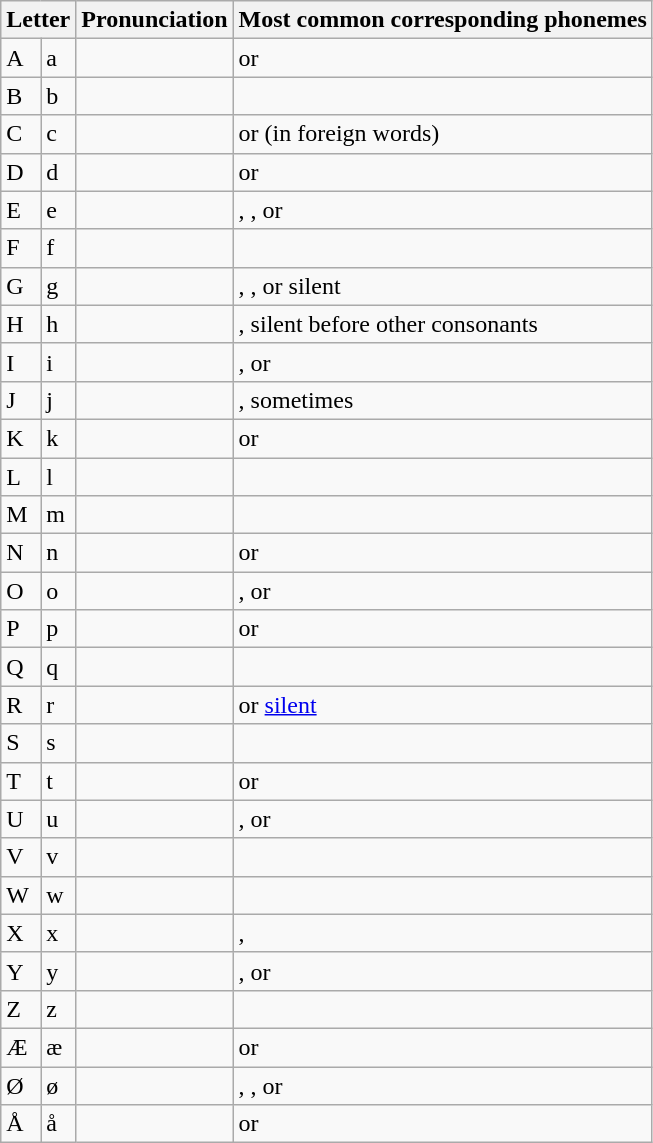<table class=wikitable>
<tr>
<th colspan=2>Letter</th>
<th>Pronunciation</th>
<th>Most common corresponding phonemes</th>
</tr>
<tr>
<td>A</td>
<td>a</td>
<td></td>
<td> or </td>
</tr>
<tr>
<td>B</td>
<td>b</td>
<td></td>
<td></td>
</tr>
<tr>
<td>C</td>
<td>c</td>
<td></td>
<td> or  (in foreign words)</td>
</tr>
<tr>
<td>D</td>
<td>d</td>
<td></td>
<td>  or </td>
</tr>
<tr>
<td>E</td>
<td>e</td>
<td></td>
<td>, ,  or </td>
</tr>
<tr>
<td>F</td>
<td>f</td>
<td></td>
<td></td>
</tr>
<tr>
<td>G</td>
<td>g</td>
<td></td>
<td>, ,  or silent</td>
</tr>
<tr>
<td>H</td>
<td>h</td>
<td></td>
<td>, silent before other consonants</td>
</tr>
<tr>
<td>I</td>
<td>i</td>
<td></td>
<td>,  or </td>
</tr>
<tr>
<td>J</td>
<td>j</td>
<td></td>
<td>, sometimes </td>
</tr>
<tr>
<td>K</td>
<td>k</td>
<td></td>
<td> or </td>
</tr>
<tr>
<td>L</td>
<td>l</td>
<td></td>
<td></td>
</tr>
<tr>
<td>M</td>
<td>m</td>
<td></td>
<td></td>
</tr>
<tr>
<td>N</td>
<td>n</td>
<td></td>
<td> or </td>
</tr>
<tr>
<td>O</td>
<td>o</td>
<td></td>
<td>,  or </td>
</tr>
<tr>
<td>P</td>
<td>p</td>
<td></td>
<td> or </td>
</tr>
<tr>
<td>Q</td>
<td>q</td>
<td></td>
<td></td>
</tr>
<tr>
<td>R</td>
<td>r</td>
<td></td>
<td> or <a href='#'>silent</a></td>
</tr>
<tr>
<td>S</td>
<td>s</td>
<td></td>
<td></td>
</tr>
<tr>
<td>T</td>
<td>t</td>
<td></td>
<td> or </td>
</tr>
<tr>
<td>U</td>
<td>u</td>
<td></td>
<td>,  or </td>
</tr>
<tr>
<td>V</td>
<td>v</td>
<td></td>
<td></td>
</tr>
<tr>
<td>W</td>
<td>w</td>
<td></td>
<td></td>
</tr>
<tr>
<td>X</td>
<td>x</td>
<td></td>
<td>, </td>
</tr>
<tr>
<td>Y</td>
<td>y</td>
<td></td>
<td>,  or </td>
</tr>
<tr>
<td>Z</td>
<td>z</td>
<td></td>
<td></td>
</tr>
<tr>
<td>Æ</td>
<td>æ</td>
<td></td>
<td> or </td>
</tr>
<tr>
<td>Ø</td>
<td>ø</td>
<td></td>
<td>, ,  or </td>
</tr>
<tr>
<td>Å</td>
<td>å</td>
<td></td>
<td> or </td>
</tr>
</table>
